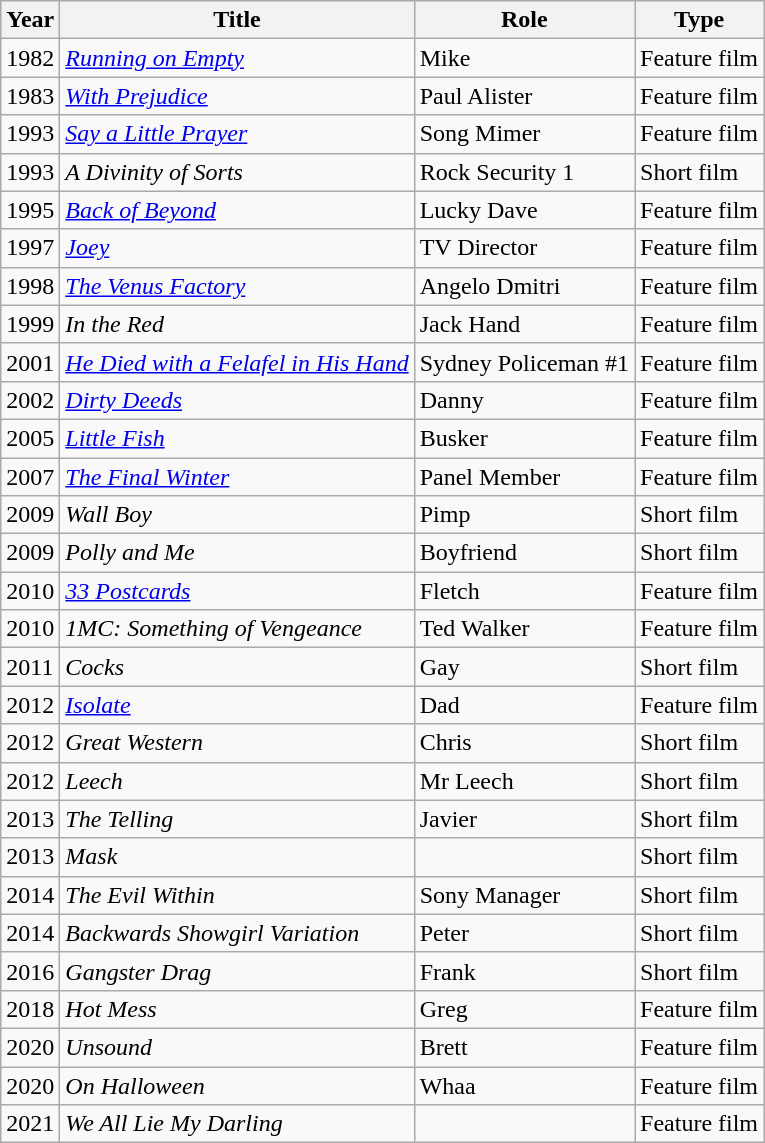<table class="wikitable">
<tr>
<th>Year</th>
<th>Title</th>
<th>Role</th>
<th>Type</th>
</tr>
<tr>
<td>1982</td>
<td><em><a href='#'>Running on Empty</a></em></td>
<td>Mike</td>
<td>Feature film</td>
</tr>
<tr>
<td>1983</td>
<td><em><a href='#'>With Prejudice</a></em></td>
<td>Paul Alister</td>
<td>Feature film</td>
</tr>
<tr>
<td>1993</td>
<td><em><a href='#'>Say a Little Prayer</a></em></td>
<td>Song Mimer</td>
<td>Feature film</td>
</tr>
<tr>
<td>1993</td>
<td><em>A Divinity of Sorts</em></td>
<td>Rock Security 1</td>
<td>Short film</td>
</tr>
<tr>
<td>1995</td>
<td><em><a href='#'>Back of Beyond</a></em></td>
<td>Lucky Dave</td>
<td>Feature film</td>
</tr>
<tr>
<td>1997</td>
<td><em><a href='#'>Joey</a></em></td>
<td>TV Director</td>
<td>Feature film</td>
</tr>
<tr>
<td>1998</td>
<td><em><a href='#'>The Venus Factory</a></em></td>
<td>Angelo Dmitri</td>
<td>Feature film</td>
</tr>
<tr>
<td>1999</td>
<td><em>In the Red</em></td>
<td>Jack Hand</td>
<td>Feature film</td>
</tr>
<tr>
<td>2001</td>
<td><em><a href='#'>He Died with a Felafel in His Hand</a></em></td>
<td>Sydney Policeman #1</td>
<td>Feature film</td>
</tr>
<tr>
<td>2002</td>
<td><em><a href='#'>Dirty Deeds</a></em></td>
<td>Danny</td>
<td>Feature film</td>
</tr>
<tr>
<td>2005</td>
<td><em><a href='#'>Little Fish</a></em></td>
<td>Busker</td>
<td>Feature film</td>
</tr>
<tr>
<td>2007</td>
<td><em><a href='#'>The Final Winter</a></em></td>
<td>Panel Member</td>
<td>Feature film</td>
</tr>
<tr>
<td>2009</td>
<td><em>Wall Boy</em></td>
<td>Pimp</td>
<td>Short film</td>
</tr>
<tr>
<td>2009</td>
<td><em>Polly and Me</em></td>
<td>Boyfriend</td>
<td>Short film</td>
</tr>
<tr>
<td>2010</td>
<td><em><a href='#'>33 Postcards</a></em></td>
<td>Fletch</td>
<td>Feature film</td>
</tr>
<tr>
<td>2010</td>
<td><em>1MC: Something of Vengeance</em></td>
<td>Ted Walker</td>
<td>Feature film</td>
</tr>
<tr>
<td>2011</td>
<td><em>Cocks</em></td>
<td>Gay</td>
<td>Short film</td>
</tr>
<tr>
<td>2012</td>
<td><em><a href='#'>Isolate</a></em></td>
<td>Dad</td>
<td>Feature film</td>
</tr>
<tr>
<td>2012</td>
<td><em>Great Western</em></td>
<td>Chris</td>
<td>Short film</td>
</tr>
<tr>
<td>2012</td>
<td><em>Leech</em></td>
<td>Mr Leech</td>
<td>Short film</td>
</tr>
<tr>
<td>2013</td>
<td><em>The Telling</em></td>
<td>Javier</td>
<td>Short film</td>
</tr>
<tr>
<td>2013</td>
<td><em>Mask</em></td>
<td></td>
<td>Short film</td>
</tr>
<tr>
<td>2014</td>
<td><em>The Evil Within</em></td>
<td>Sony Manager</td>
<td>Short film</td>
</tr>
<tr>
<td>2014</td>
<td><em>Backwards Showgirl Variation</em></td>
<td>Peter</td>
<td>Short film</td>
</tr>
<tr>
<td>2016</td>
<td><em>Gangster Drag</em></td>
<td>Frank</td>
<td>Short film</td>
</tr>
<tr>
<td>2018</td>
<td><em>Hot Mess</em></td>
<td>Greg</td>
<td>Feature film</td>
</tr>
<tr>
<td>2020</td>
<td><em>Unsound</em></td>
<td>Brett</td>
<td>Feature film</td>
</tr>
<tr>
<td>2020</td>
<td><em>On Halloween</em></td>
<td>Whaa</td>
<td>Feature film</td>
</tr>
<tr>
<td>2021</td>
<td><em>We All Lie My Darling</em></td>
<td></td>
<td>Feature film</td>
</tr>
</table>
